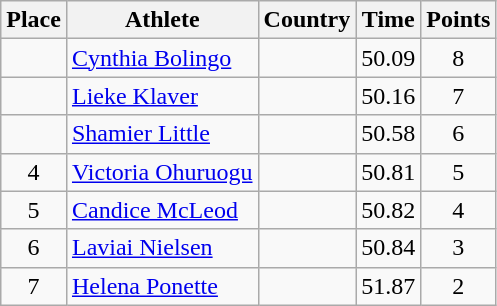<table class="wikitable">
<tr>
<th>Place</th>
<th>Athlete</th>
<th>Country</th>
<th>Time</th>
<th>Points</th>
</tr>
<tr>
<td align=center></td>
<td><a href='#'>Cynthia Bolingo</a></td>
<td></td>
<td>50.09</td>
<td align=center>8</td>
</tr>
<tr>
<td align=center></td>
<td><a href='#'>Lieke Klaver</a></td>
<td></td>
<td>50.16</td>
<td align=center>7</td>
</tr>
<tr>
<td align=center></td>
<td><a href='#'>Shamier Little</a></td>
<td></td>
<td>50.58</td>
<td align=center>6</td>
</tr>
<tr>
<td align=center>4</td>
<td><a href='#'>Victoria Ohuruogu</a></td>
<td></td>
<td>50.81</td>
<td align=center>5</td>
</tr>
<tr>
<td align=center>5</td>
<td><a href='#'>Candice McLeod</a></td>
<td></td>
<td>50.82</td>
<td align=center>4</td>
</tr>
<tr>
<td align=center>6</td>
<td><a href='#'>Laviai Nielsen</a></td>
<td></td>
<td>50.84</td>
<td align=center>3</td>
</tr>
<tr>
<td align=center>7</td>
<td><a href='#'>Helena Ponette</a></td>
<td></td>
<td>51.87</td>
<td align=center>2</td>
</tr>
</table>
